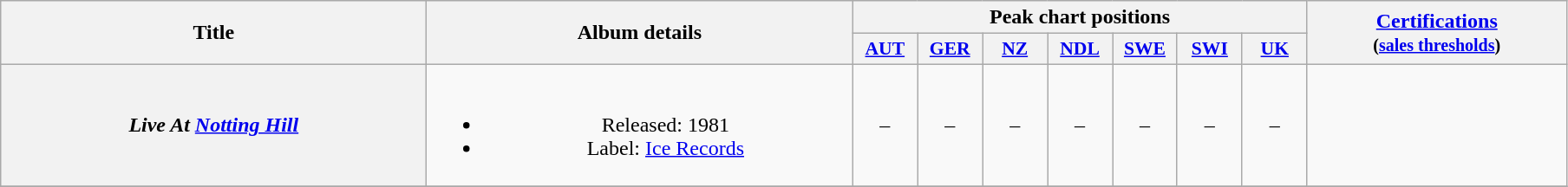<table class="wikitable plainrowheaders" style="text-align:center;" border="1">
<tr>
<th scope="col" rowspan="2" style="width:20em;">Title</th>
<th scope="col" rowspan="2" style="width:20em;">Album details</th>
<th scope="col" colspan="7">Peak chart positions</th>
<th rowspan="2" style="width:12em;"><a href='#'>Certifications</a><br><small>(<a href='#'>sales thresholds</a>)</small></th>
</tr>
<tr>
<th scope="col" style="width:3em;font-size:90%;"><a href='#'>AUT</a><br></th>
<th scope="col" style="width:3em;font-size:90%;"><a href='#'>GER</a><br></th>
<th scope="col" style="width:3em;font-size:90%;"><a href='#'>NZ</a><br></th>
<th scope="col" style="width:3em;font-size:90%;"><a href='#'>NDL</a><br></th>
<th scope="col" style="width:3em;font-size:90%;"><a href='#'>SWE</a><br></th>
<th scope="col" style="width:3em;font-size:90%;"><a href='#'>SWI</a><br></th>
<th scope="col" style="width:3em;font-size:90%;"><a href='#'>UK</a><br></th>
</tr>
<tr>
<th scope="row"><em>Live At <a href='#'>Notting Hill</a></em><br></th>
<td><br><ul><li>Released: 1981</li><li>Label: <a href='#'>Ice Records</a></li></ul></td>
<td align="center">–</td>
<td align="center">–</td>
<td align="center">–</td>
<td align="center">–</td>
<td align="center">–</td>
<td align="center">–</td>
<td align="center">–</td>
<td></td>
</tr>
<tr>
</tr>
</table>
